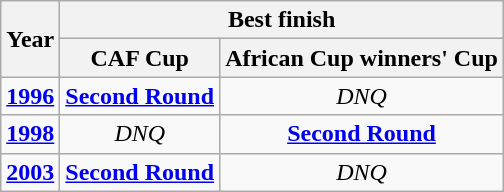<table Class="wikitable" style="text-align: center;">
<tr>
<th rowspan="2">Year</th>
<th colspan="7">Best finish</th>
</tr>
<tr>
<th>CAF Cup</th>
<th>African Cup winners' Cup</th>
</tr>
<tr>
<td><strong><a href='#'>1996</a></strong></td>
<td><strong><a href='#'>Second Round</a></strong></td>
<td><em>DNQ</em></td>
</tr>
<tr>
<td><strong><a href='#'>1998</a></strong></td>
<td><em>DNQ</em></td>
<td><strong><a href='#'>Second Round</a></strong></td>
</tr>
<tr>
<td><strong><a href='#'>2003</a></strong></td>
<td><strong><a href='#'>Second Round</a></strong></td>
<td><em>DNQ</em></td>
</tr>
</table>
